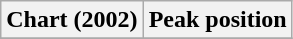<table class="wikitable sortable" border="1">
<tr>
<th>Chart (2002)</th>
<th>Peak position</th>
</tr>
<tr>
</tr>
</table>
